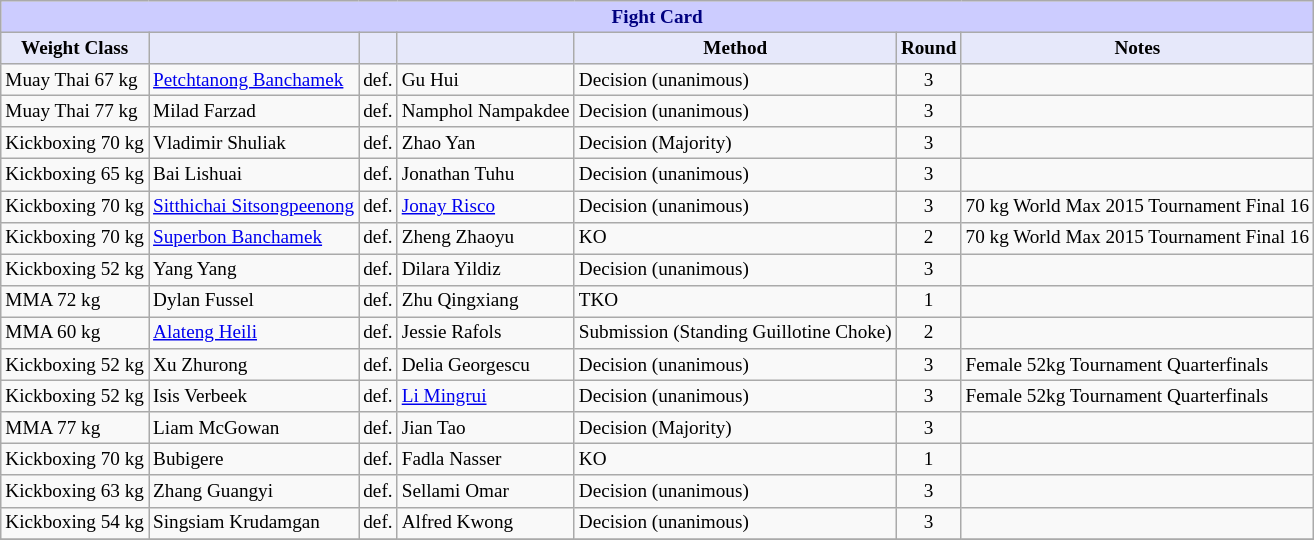<table class="wikitable" style="font-size: 80%;">
<tr>
<th colspan="8" style="background-color: #ccf; color: #000080; text-align: center;"><strong>Fight Card</strong></th>
</tr>
<tr>
<th colspan="1" style="background-color: #E6E8FA; color: #000000; text-align: center;">Weight Class</th>
<th colspan="1" style="background-color: #E6E8FA; color: #000000; text-align: center;"></th>
<th colspan="1" style="background-color: #E6E8FA; color: #000000; text-align: center;"></th>
<th colspan="1" style="background-color: #E6E8FA; color: #000000; text-align: center;"></th>
<th colspan="1" style="background-color: #E6E8FA; color: #000000; text-align: center;">Method</th>
<th colspan="1" style="background-color: #E6E8FA; color: #000000; text-align: center;">Round</th>
<th colspan="1" style="background-color: #E6E8FA; color: #000000; text-align: center;">Notes</th>
</tr>
<tr>
<td>Muay Thai 67 kg</td>
<td> <a href='#'>Petchtanong Banchamek</a></td>
<td align=center>def.</td>
<td> Gu Hui</td>
<td>Decision (unanimous)</td>
<td align=center>3</td>
<td></td>
</tr>
<tr>
<td>Muay Thai 77 kg</td>
<td> Milad Farzad</td>
<td align=center>def.</td>
<td> Namphol Nampakdee</td>
<td>Decision (unanimous)</td>
<td align=center>3</td>
<td></td>
</tr>
<tr>
<td>Kickboxing 70 kg</td>
<td> Vladimir Shuliak</td>
<td align=center>def.</td>
<td> Zhao Yan</td>
<td>Decision (Majority)</td>
<td align=center>3</td>
<td></td>
</tr>
<tr>
<td>Kickboxing 65 kg</td>
<td> Bai Lishuai</td>
<td align=center>def.</td>
<td> Jonathan Tuhu</td>
<td>Decision (unanimous)</td>
<td align=center>3</td>
<td></td>
</tr>
<tr>
<td>Kickboxing 70 kg</td>
<td> <a href='#'>Sitthichai Sitsongpeenong</a></td>
<td align=center>def.</td>
<td> <a href='#'>Jonay Risco</a></td>
<td>Decision (unanimous)</td>
<td align=center>3</td>
<td>70 kg World Max 2015 Tournament Final 16</td>
</tr>
<tr>
<td>Kickboxing 70 kg</td>
<td> <a href='#'>Superbon Banchamek</a></td>
<td align=center>def.</td>
<td> Zheng Zhaoyu</td>
<td>KO</td>
<td align=center>2</td>
<td>70 kg World Max 2015 Tournament Final 16</td>
</tr>
<tr>
<td>Kickboxing 52 kg</td>
<td> Yang Yang</td>
<td align=center>def.</td>
<td> Dilara Yildiz</td>
<td>Decision (unanimous)</td>
<td align=center>3</td>
<td></td>
</tr>
<tr>
<td>MMA 72 kg</td>
<td> Dylan Fussel</td>
<td align=center>def.</td>
<td> Zhu Qingxiang</td>
<td>TKO</td>
<td align=center>1</td>
<td></td>
</tr>
<tr>
<td>MMA 60 kg</td>
<td> <a href='#'>Alateng Heili</a></td>
<td align=center>def.</td>
<td> Jessie Rafols</td>
<td>Submission (Standing Guillotine Choke)</td>
<td align=center>2</td>
<td></td>
</tr>
<tr>
<td>Kickboxing 52 kg</td>
<td> Xu Zhurong</td>
<td align=center>def.</td>
<td> Delia Georgescu</td>
<td>Decision (unanimous)</td>
<td align=center>3</td>
<td>Female 52kg Tournament Quarterfinals</td>
</tr>
<tr>
<td>Kickboxing 52 kg</td>
<td> Isis Verbeek</td>
<td align=center>def.</td>
<td> <a href='#'>Li Mingrui</a></td>
<td>Decision (unanimous)</td>
<td align=center>3</td>
<td>Female 52kg Tournament Quarterfinals</td>
</tr>
<tr>
<td>MMA 77 kg</td>
<td> Liam McGowan</td>
<td align=center>def.</td>
<td> Jian Tao</td>
<td>Decision (Majority)</td>
<td align=center>3</td>
<td></td>
</tr>
<tr>
<td>Kickboxing 70 kg</td>
<td> Bubigere</td>
<td align=center>def.</td>
<td> Fadla Nasser</td>
<td>KO</td>
<td align=center>1</td>
<td></td>
</tr>
<tr>
<td>Kickboxing 63 kg</td>
<td> Zhang Guangyi</td>
<td align=center>def.</td>
<td> Sellami Omar</td>
<td>Decision (unanimous)</td>
<td align=center>3</td>
<td></td>
</tr>
<tr>
<td>Kickboxing 54 kg</td>
<td> Singsiam Krudamgan</td>
<td align=center>def.</td>
<td> Alfred Kwong</td>
<td>Decision (unanimous)</td>
<td align=center>3</td>
<td></td>
</tr>
<tr>
</tr>
</table>
